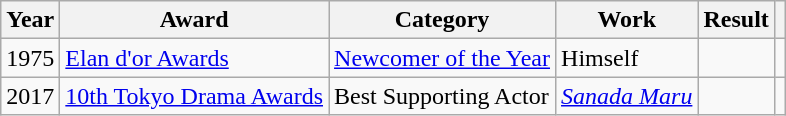<table class="wikitable plainrowheaders">
<tr>
<th>Year</th>
<th>Award</th>
<th>Category</th>
<th>Work</th>
<th>Result</th>
<th></th>
</tr>
<tr>
<td>1975</td>
<td><a href='#'>Elan d'or Awards</a></td>
<td><a href='#'>Newcomer of the Year</a></td>
<td>Himself</td>
<td></td>
<td></td>
</tr>
<tr>
<td>2017</td>
<td><a href='#'>10th Tokyo Drama Awards</a></td>
<td>Best Supporting Actor</td>
<td><em><a href='#'>Sanada Maru</a></em></td>
<td></td>
<td></td>
</tr>
</table>
